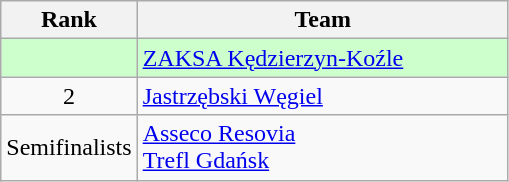<table class="wikitable" style="text-align: center;">
<tr>
<th width=40>Rank</th>
<th width=240>Team</th>
</tr>
<tr bgcolor=#CCFFCC>
<td></td>
<td align=left><a href='#'>ZAKSA Kędzierzyn-Koźle</a></td>
</tr>
<tr>
<td>2</td>
<td align=left><a href='#'>Jastrzębski Węgiel</a></td>
</tr>
<tr>
<td>Semifinalists</td>
<td align=left><a href='#'>Asseco Resovia</a><br> <a href='#'>Trefl Gdańsk</a></td>
</tr>
</table>
